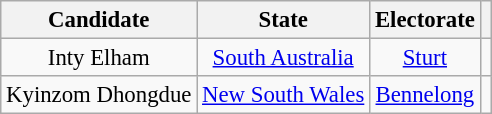<table class="wikitable" style="text-align:center; font-size:95%">
<tr>
<th>Candidate</th>
<th>State</th>
<th>Electorate</th>
<th></th>
</tr>
<tr>
<td>Inty Elham</td>
<td><a href='#'>South Australia</a></td>
<td><a href='#'>Sturt</a></td>
<td></td>
</tr>
<tr>
<td>Kyinzom Dhongdue</td>
<td><a href='#'>New South Wales</a></td>
<td><a href='#'>Bennelong</a></td>
<td></td>
</tr>
</table>
